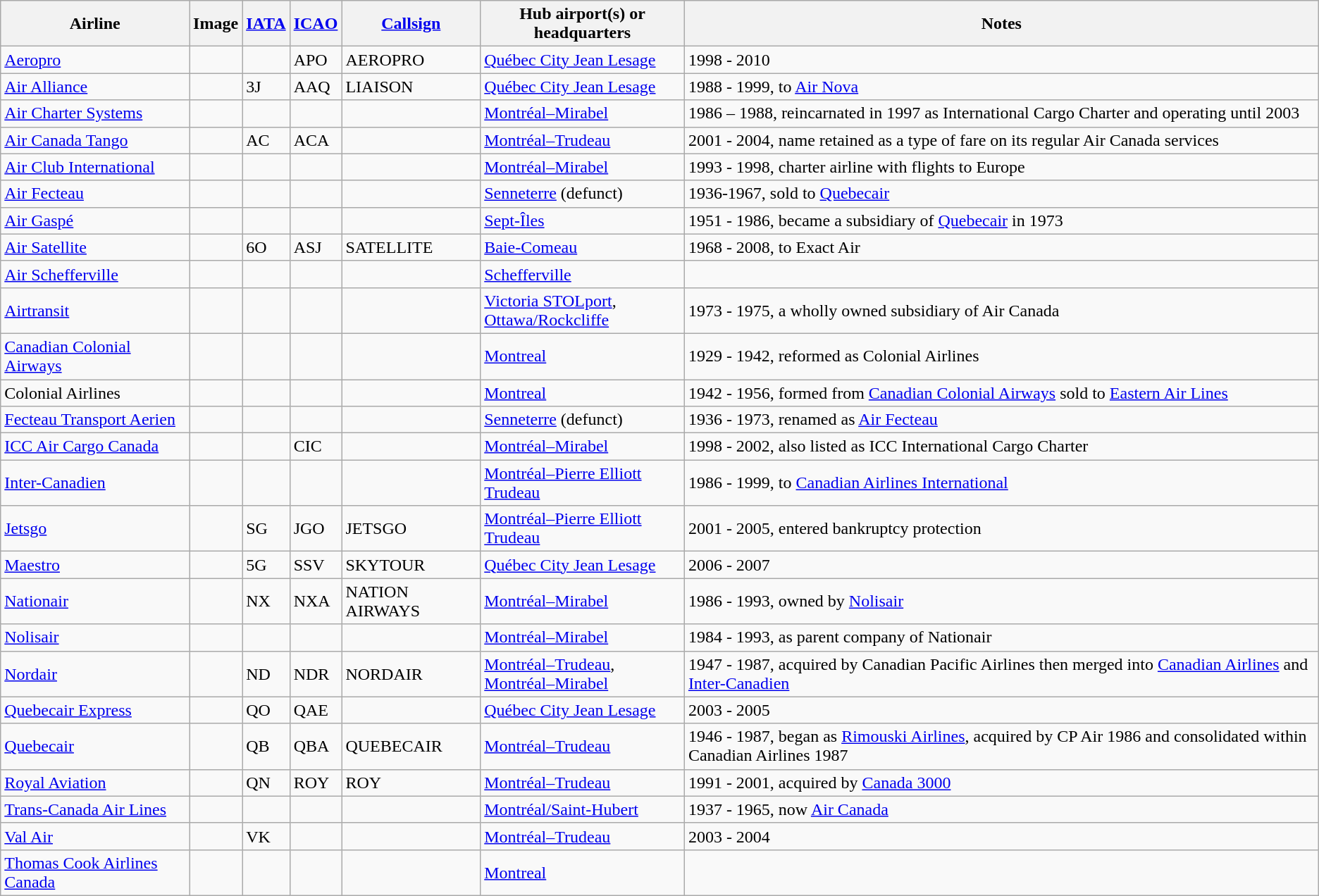<table class="wikitable sortable" style="border: 0; cellpadding: 2; cellspacing: 3;">
<tr style="vertical-align:middle;">
<th>Airline</th>
<th>Image</th>
<th><a href='#'>IATA</a></th>
<th><a href='#'>ICAO</a></th>
<th><a href='#'>Callsign</a></th>
<th>Hub airport(s) or<br>headquarters</th>
<th class="unsortable">Notes</th>
</tr>
<tr>
<td><a href='#'>Aeropro</a></td>
<td></td>
<td></td>
<td>APO</td>
<td>AEROPRO</td>
<td><a href='#'>Québec City Jean Lesage</a></td>
<td>1998 - 2010</td>
</tr>
<tr>
<td><a href='#'>Air Alliance</a></td>
<td></td>
<td>3J</td>
<td>AAQ</td>
<td>LIAISON</td>
<td><a href='#'>Québec City Jean Lesage</a></td>
<td>1988 - 1999, to <a href='#'>Air Nova</a></td>
</tr>
<tr>
<td><a href='#'>Air Charter Systems</a></td>
<td></td>
<td></td>
<td></td>
<td></td>
<td><a href='#'>Montréal–Mirabel</a></td>
<td>1986 – 1988, reincarnated in 1997 as International Cargo Charter and operating until 2003</td>
</tr>
<tr>
<td><a href='#'>Air Canada Tango</a></td>
<td></td>
<td>AC</td>
<td>ACA</td>
<td></td>
<td><a href='#'>Montréal–Trudeau</a></td>
<td>2001 - 2004, name retained as a type of fare on its regular Air Canada services</td>
</tr>
<tr>
<td><a href='#'>Air Club International</a></td>
<td></td>
<td></td>
<td></td>
<td></td>
<td><a href='#'>Montréal–Mirabel</a></td>
<td>1993 - 1998, charter airline with flights to Europe</td>
</tr>
<tr>
<td><a href='#'>Air Fecteau</a></td>
<td></td>
<td></td>
<td></td>
<td></td>
<td><a href='#'>Senneterre</a> (defunct)</td>
<td>1936-1967, sold to <a href='#'>Quebecair</a></td>
</tr>
<tr>
<td><a href='#'>Air Gaspé</a></td>
<td></td>
<td></td>
<td></td>
<td></td>
<td><a href='#'>Sept-Îles</a></td>
<td>1951 - 1986, became a subsidiary of <a href='#'>Quebecair</a> in 1973</td>
</tr>
<tr>
<td><a href='#'>Air Satellite</a></td>
<td></td>
<td>6O</td>
<td>ASJ</td>
<td>SATELLITE</td>
<td><a href='#'>Baie-Comeau</a></td>
<td>1968 - 2008, to Exact Air</td>
</tr>
<tr>
<td><a href='#'>Air Schefferville</a></td>
<td></td>
<td></td>
<td></td>
<td></td>
<td><a href='#'>Schefferville</a></td>
<td></td>
</tr>
<tr>
<td><a href='#'>Airtransit</a></td>
<td></td>
<td></td>
<td></td>
<td></td>
<td><a href='#'>Victoria STOLport</a>,<br><a href='#'>Ottawa/Rockcliffe</a></td>
<td>1973 - 1975, a wholly owned subsidiary of Air Canada</td>
</tr>
<tr>
<td><a href='#'>Canadian Colonial Airways</a></td>
<td></td>
<td></td>
<td></td>
<td></td>
<td><a href='#'>Montreal</a></td>
<td>1929 - 1942, reformed as Colonial Airlines</td>
</tr>
<tr>
<td>Colonial Airlines</td>
<td></td>
<td></td>
<td></td>
<td></td>
<td><a href='#'>Montreal</a></td>
<td>1942 - 1956, formed from <a href='#'>Canadian Colonial Airways</a> sold to <a href='#'>Eastern Air Lines</a></td>
</tr>
<tr>
<td><a href='#'>Fecteau Transport Aerien</a></td>
<td></td>
<td></td>
<td></td>
<td></td>
<td><a href='#'>Senneterre</a> (defunct)</td>
<td>1936 - 1973, renamed as <a href='#'>Air Fecteau</a></td>
</tr>
<tr>
<td><a href='#'>ICC Air Cargo Canada</a></td>
<td></td>
<td></td>
<td>CIC</td>
<td></td>
<td><a href='#'>Montréal–Mirabel</a></td>
<td>1998 - 2002, also listed as ICC International Cargo Charter</td>
</tr>
<tr>
<td><a href='#'>Inter-Canadien</a></td>
<td></td>
<td></td>
<td></td>
<td></td>
<td><a href='#'>Montréal–Pierre Elliott Trudeau</a></td>
<td>1986 - 1999, to <a href='#'>Canadian Airlines International</a></td>
</tr>
<tr>
<td><a href='#'>Jetsgo</a></td>
<td></td>
<td>SG</td>
<td>JGO</td>
<td>JETSGO</td>
<td><a href='#'>Montréal–Pierre Elliott Trudeau</a></td>
<td>2001 - 2005, entered bankruptcy protection</td>
</tr>
<tr>
<td><a href='#'>Maestro</a></td>
<td></td>
<td>5G</td>
<td>SSV</td>
<td>SKYTOUR</td>
<td><a href='#'>Québec City Jean Lesage</a></td>
<td>2006 - 2007</td>
</tr>
<tr>
<td><a href='#'>Nationair</a></td>
<td></td>
<td>NX</td>
<td>NXA</td>
<td>NATION AIRWAYS</td>
<td><a href='#'>Montréal–Mirabel</a></td>
<td>1986 - 1993, owned by <a href='#'>Nolisair</a></td>
</tr>
<tr>
<td><a href='#'>Nolisair</a></td>
<td></td>
<td></td>
<td></td>
<td></td>
<td><a href='#'>Montréal–Mirabel</a></td>
<td>1984 - 1993, as parent company of Nationair</td>
</tr>
<tr>
<td><a href='#'>Nordair</a></td>
<td></td>
<td>ND</td>
<td>NDR</td>
<td>NORDAIR</td>
<td><a href='#'>Montréal–Trudeau</a>,<br><a href='#'>Montréal–Mirabel</a></td>
<td>1947 - 1987, acquired by Canadian Pacific Airlines then merged into <a href='#'>Canadian Airlines</a> and <a href='#'>Inter-Canadien</a></td>
</tr>
<tr>
<td><a href='#'>Quebecair Express</a></td>
<td></td>
<td>QO</td>
<td>QAE</td>
<td></td>
<td><a href='#'>Québec City Jean Lesage</a></td>
<td>2003 - 2005</td>
</tr>
<tr>
<td><a href='#'>Quebecair</a></td>
<td></td>
<td>QB</td>
<td>QBA</td>
<td>QUEBECAIR</td>
<td><a href='#'>Montréal–Trudeau</a></td>
<td>1946 - 1987, began as <a href='#'>Rimouski Airlines</a>, acquired by CP Air 1986 and consolidated within Canadian Airlines 1987</td>
</tr>
<tr>
<td><a href='#'>Royal Aviation</a></td>
<td></td>
<td>QN</td>
<td>ROY</td>
<td>ROY</td>
<td><a href='#'>Montréal–Trudeau</a></td>
<td>1991 - 2001, acquired by <a href='#'>Canada 3000</a></td>
</tr>
<tr>
<td><a href='#'>Trans-Canada Air Lines</a></td>
<td></td>
<td></td>
<td></td>
<td></td>
<td><a href='#'>Montréal/Saint-Hubert</a></td>
<td>1937 - 1965, now <a href='#'>Air Canada</a></td>
</tr>
<tr>
<td><a href='#'>Val Air</a></td>
<td></td>
<td>VK</td>
<td></td>
<td></td>
<td><a href='#'>Montréal–Trudeau</a></td>
<td>2003 - 2004</td>
</tr>
<tr>
<td><a href='#'>Thomas Cook Airlines Canada</a></td>
<td></td>
<td></td>
<td></td>
<td></td>
<td><a href='#'>Montreal</a></td>
<td></td>
</tr>
</table>
